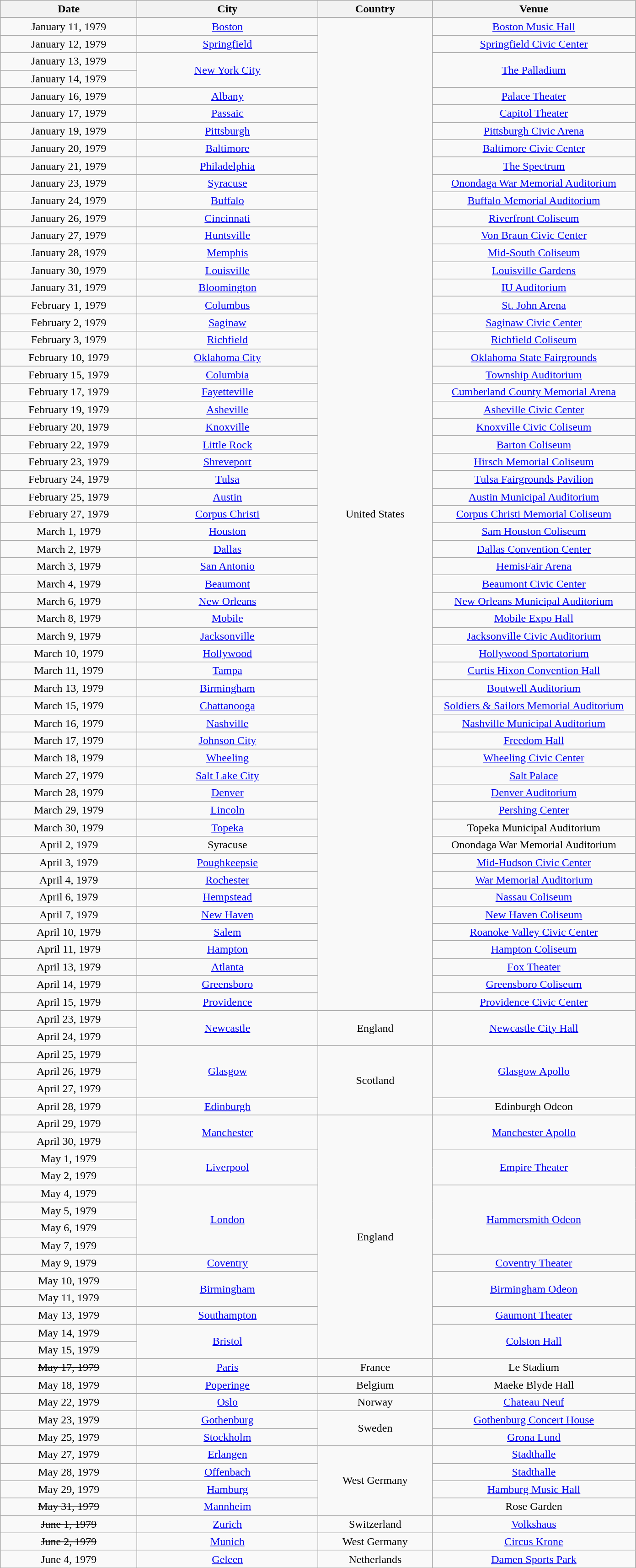<table class="wikitable" style="text-align:center;">
<tr>
<th scope="col" style="width:12em;">Date</th>
<th scope="col" style="width:16em;">City</th>
<th scope="col" style="width:10em;">Country</th>
<th scope="col" style="width:18em;">Venue</th>
</tr>
<tr>
<td>January 11, 1979</td>
<td><a href='#'>Boston</a></td>
<td rowspan="57">United States</td>
<td><a href='#'>Boston Music Hall</a></td>
</tr>
<tr>
<td>January 12, 1979</td>
<td><a href='#'>Springfield</a></td>
<td><a href='#'>Springfield Civic Center</a></td>
</tr>
<tr>
<td>January 13, 1979</td>
<td rowspan="2"><a href='#'>New York City</a></td>
<td rowspan="2"><a href='#'>The Palladium</a></td>
</tr>
<tr>
<td>January 14, 1979</td>
</tr>
<tr>
<td>January 16, 1979</td>
<td><a href='#'>Albany</a></td>
<td><a href='#'>Palace Theater</a></td>
</tr>
<tr>
<td>January 17, 1979</td>
<td><a href='#'>Passaic</a></td>
<td><a href='#'>Capitol Theater</a></td>
</tr>
<tr>
<td>January 19, 1979</td>
<td><a href='#'>Pittsburgh</a></td>
<td><a href='#'>Pittsburgh Civic Arena</a></td>
</tr>
<tr>
<td>January 20, 1979</td>
<td><a href='#'>Baltimore</a></td>
<td><a href='#'>Baltimore Civic Center</a></td>
</tr>
<tr>
<td>January 21, 1979</td>
<td><a href='#'>Philadelphia</a></td>
<td><a href='#'>The Spectrum</a></td>
</tr>
<tr>
<td>January 23, 1979</td>
<td><a href='#'>Syracuse</a></td>
<td><a href='#'>Onondaga War Memorial Auditorium</a></td>
</tr>
<tr>
<td>January 24, 1979</td>
<td><a href='#'>Buffalo</a></td>
<td><a href='#'>Buffalo Memorial Auditorium</a></td>
</tr>
<tr>
<td>January 26, 1979</td>
<td><a href='#'>Cincinnati</a></td>
<td><a href='#'>Riverfront Coliseum</a></td>
</tr>
<tr>
<td>January 27, 1979</td>
<td><a href='#'>Huntsville</a></td>
<td><a href='#'>Von Braun Civic Center</a></td>
</tr>
<tr>
<td>January 28, 1979</td>
<td><a href='#'>Memphis</a></td>
<td><a href='#'>Mid-South Coliseum</a></td>
</tr>
<tr>
<td>January 30, 1979</td>
<td><a href='#'>Louisville</a></td>
<td><a href='#'>Louisville Gardens</a></td>
</tr>
<tr>
<td>January 31, 1979</td>
<td><a href='#'>Bloomington</a></td>
<td><a href='#'>IU Auditorium</a></td>
</tr>
<tr>
<td>February 1, 1979</td>
<td><a href='#'>Columbus</a></td>
<td><a href='#'>St. John Arena</a></td>
</tr>
<tr>
<td>February 2, 1979</td>
<td><a href='#'>Saginaw</a></td>
<td><a href='#'>Saginaw Civic Center</a></td>
</tr>
<tr>
<td>February 3, 1979</td>
<td><a href='#'>Richfield</a></td>
<td><a href='#'>Richfield Coliseum</a></td>
</tr>
<tr>
<td>February 10, 1979</td>
<td><a href='#'>Oklahoma City</a></td>
<td><a href='#'>Oklahoma State Fairgrounds</a></td>
</tr>
<tr>
<td>February 15, 1979</td>
<td><a href='#'>Columbia</a></td>
<td><a href='#'>Township Auditorium</a></td>
</tr>
<tr>
<td>February 17, 1979</td>
<td><a href='#'>Fayetteville</a></td>
<td><a href='#'>Cumberland County Memorial Arena</a></td>
</tr>
<tr>
<td>February 19, 1979</td>
<td><a href='#'>Asheville</a></td>
<td><a href='#'>Asheville Civic Center</a></td>
</tr>
<tr>
<td>February 20, 1979</td>
<td><a href='#'>Knoxville</a></td>
<td><a href='#'>Knoxville Civic Coliseum</a></td>
</tr>
<tr>
<td>February 22, 1979</td>
<td><a href='#'>Little Rock</a></td>
<td><a href='#'>Barton Coliseum</a></td>
</tr>
<tr>
<td>February 23, 1979</td>
<td><a href='#'>Shreveport</a></td>
<td><a href='#'>Hirsch Memorial Coliseum</a></td>
</tr>
<tr>
<td>February 24, 1979</td>
<td><a href='#'>Tulsa</a></td>
<td><a href='#'>Tulsa Fairgrounds Pavilion</a></td>
</tr>
<tr>
<td>February 25, 1979</td>
<td><a href='#'>Austin</a></td>
<td><a href='#'>Austin Municipal Auditorium</a></td>
</tr>
<tr>
<td>February 27, 1979</td>
<td><a href='#'>Corpus Christi</a></td>
<td><a href='#'>Corpus Christi Memorial Coliseum</a></td>
</tr>
<tr>
<td>March 1, 1979</td>
<td><a href='#'>Houston</a></td>
<td><a href='#'>Sam Houston Coliseum</a></td>
</tr>
<tr>
<td>March 2, 1979</td>
<td><a href='#'>Dallas</a></td>
<td><a href='#'>Dallas Convention Center</a></td>
</tr>
<tr>
<td>March 3, 1979</td>
<td><a href='#'>San Antonio</a></td>
<td><a href='#'>HemisFair Arena</a></td>
</tr>
<tr>
<td>March 4, 1979</td>
<td><a href='#'>Beaumont</a></td>
<td><a href='#'>Beaumont Civic Center</a></td>
</tr>
<tr>
<td>March 6, 1979</td>
<td><a href='#'>New Orleans</a></td>
<td><a href='#'>New Orleans Municipal Auditorium</a></td>
</tr>
<tr>
<td>March 8, 1979</td>
<td><a href='#'>Mobile</a></td>
<td><a href='#'>Mobile Expo Hall</a></td>
</tr>
<tr>
<td>March 9, 1979</td>
<td><a href='#'>Jacksonville</a></td>
<td><a href='#'>Jacksonville Civic Auditorium</a></td>
</tr>
<tr>
<td>March 10, 1979</td>
<td><a href='#'>Hollywood</a></td>
<td><a href='#'>Hollywood Sportatorium</a></td>
</tr>
<tr>
<td>March 11, 1979</td>
<td><a href='#'>Tampa</a></td>
<td><a href='#'>Curtis Hixon Convention Hall</a></td>
</tr>
<tr>
<td>March 13, 1979</td>
<td><a href='#'>Birmingham</a></td>
<td><a href='#'>Boutwell Auditorium</a></td>
</tr>
<tr>
<td>March 15, 1979</td>
<td><a href='#'>Chattanooga</a></td>
<td><a href='#'>Soldiers & Sailors Memorial Auditorium</a></td>
</tr>
<tr>
<td>March 16, 1979</td>
<td><a href='#'>Nashville</a></td>
<td><a href='#'>Nashville Municipal Auditorium</a></td>
</tr>
<tr>
<td>March 17, 1979</td>
<td><a href='#'>Johnson City</a></td>
<td><a href='#'>Freedom Hall</a></td>
</tr>
<tr>
<td>March 18, 1979</td>
<td><a href='#'>Wheeling</a></td>
<td><a href='#'>Wheeling Civic Center</a></td>
</tr>
<tr>
<td>March 27, 1979</td>
<td><a href='#'>Salt Lake City</a></td>
<td><a href='#'>Salt Palace</a></td>
</tr>
<tr>
<td>March 28, 1979</td>
<td><a href='#'>Denver</a></td>
<td><a href='#'>Denver Auditorium</a></td>
</tr>
<tr>
<td>March 29, 1979</td>
<td><a href='#'>Lincoln</a></td>
<td><a href='#'>Pershing Center</a></td>
</tr>
<tr>
<td>March 30, 1979</td>
<td><a href='#'>Topeka</a></td>
<td>Topeka Municipal Auditorium</td>
</tr>
<tr>
<td>April 2, 1979</td>
<td>Syracuse</td>
<td>Onondaga War Memorial Auditorium</td>
</tr>
<tr>
<td>April 3, 1979</td>
<td><a href='#'>Poughkeepsie</a></td>
<td><a href='#'>Mid-Hudson Civic Center</a></td>
</tr>
<tr>
<td>April 4, 1979</td>
<td><a href='#'>Rochester</a></td>
<td><a href='#'>War Memorial Auditorium</a></td>
</tr>
<tr>
<td>April 6, 1979</td>
<td><a href='#'>Hempstead</a></td>
<td><a href='#'>Nassau Coliseum</a></td>
</tr>
<tr>
<td>April 7, 1979</td>
<td><a href='#'>New Haven</a></td>
<td><a href='#'>New Haven Coliseum</a></td>
</tr>
<tr>
<td>April 10, 1979</td>
<td><a href='#'>Salem</a></td>
<td><a href='#'>Roanoke Valley Civic Center</a></td>
</tr>
<tr>
<td>April 11, 1979</td>
<td><a href='#'>Hampton</a></td>
<td><a href='#'>Hampton Coliseum</a></td>
</tr>
<tr>
<td>April 13, 1979</td>
<td><a href='#'>Atlanta</a></td>
<td><a href='#'>Fox Theater</a></td>
</tr>
<tr>
<td>April 14, 1979</td>
<td><a href='#'>Greensboro</a></td>
<td><a href='#'>Greensboro Coliseum</a></td>
</tr>
<tr>
<td>April 15, 1979</td>
<td><a href='#'>Providence</a></td>
<td><a href='#'>Providence Civic Center</a></td>
</tr>
<tr>
<td>April 23, 1979</td>
<td rowspan="2"><a href='#'>Newcastle</a></td>
<td rowspan="2">England</td>
<td rowspan="2"><a href='#'>Newcastle City Hall</a></td>
</tr>
<tr>
<td>April 24, 1979</td>
</tr>
<tr>
<td>April 25, 1979</td>
<td rowspan="3"><a href='#'>Glasgow</a></td>
<td rowspan="4">Scotland</td>
<td rowspan="3"><a href='#'>Glasgow Apollo</a></td>
</tr>
<tr>
<td>April 26, 1979</td>
</tr>
<tr>
<td>April 27, 1979</td>
</tr>
<tr>
<td>April 28, 1979</td>
<td><a href='#'>Edinburgh</a></td>
<td>Edinburgh Odeon</td>
</tr>
<tr>
<td>April 29, 1979</td>
<td rowspan="2"><a href='#'>Manchester</a></td>
<td rowspan="14">England</td>
<td rowspan="2"><a href='#'>Manchester Apollo</a></td>
</tr>
<tr>
<td>April 30, 1979</td>
</tr>
<tr>
<td>May 1, 1979</td>
<td rowspan="2"><a href='#'>Liverpool</a></td>
<td rowspan="2"><a href='#'>Empire Theater</a></td>
</tr>
<tr>
<td>May 2, 1979</td>
</tr>
<tr>
<td>May 4, 1979</td>
<td rowspan="4"><a href='#'>London</a></td>
<td rowspan="4"><a href='#'>Hammersmith Odeon</a></td>
</tr>
<tr>
<td>May 5, 1979</td>
</tr>
<tr>
<td>May 6, 1979</td>
</tr>
<tr>
<td>May 7, 1979</td>
</tr>
<tr>
<td>May 9, 1979</td>
<td><a href='#'>Coventry</a></td>
<td><a href='#'>Coventry Theater</a></td>
</tr>
<tr>
<td>May 10, 1979</td>
<td rowspan="2"><a href='#'>Birmingham</a></td>
<td rowspan="2"><a href='#'>Birmingham Odeon</a></td>
</tr>
<tr>
<td>May 11, 1979</td>
</tr>
<tr>
<td>May 13, 1979</td>
<td><a href='#'>Southampton</a></td>
<td><a href='#'>Gaumont Theater</a></td>
</tr>
<tr>
<td>May 14, 1979</td>
<td rowspan="2"><a href='#'>Bristol</a></td>
<td rowspan="2"><a href='#'>Colston Hall</a></td>
</tr>
<tr>
<td>May 15, 1979</td>
</tr>
<tr>
<td><s>May 17, 1979</s></td>
<td><a href='#'>Paris</a></td>
<td>France</td>
<td>Le Stadium</td>
</tr>
<tr>
<td>May 18, 1979</td>
<td><a href='#'>Poperinge</a></td>
<td>Belgium</td>
<td>Maeke Blyde Hall</td>
</tr>
<tr>
<td>May 22, 1979</td>
<td><a href='#'>Oslo</a></td>
<td>Norway</td>
<td><a href='#'>Chateau Neuf</a></td>
</tr>
<tr>
<td>May 23, 1979</td>
<td><a href='#'>Gothenburg</a></td>
<td rowspan="2">Sweden</td>
<td><a href='#'>Gothenburg Concert House</a></td>
</tr>
<tr>
<td>May 25, 1979</td>
<td><a href='#'>Stockholm</a></td>
<td><a href='#'>Grona Lund</a></td>
</tr>
<tr>
<td>May 27, 1979</td>
<td><a href='#'>Erlangen</a></td>
<td rowspan="4">West Germany</td>
<td><a href='#'>Stadthalle</a></td>
</tr>
<tr>
<td>May 28, 1979</td>
<td><a href='#'>Offenbach</a></td>
<td><a href='#'>Stadthalle</a></td>
</tr>
<tr>
<td>May 29, 1979</td>
<td><a href='#'>Hamburg</a></td>
<td><a href='#'>Hamburg Music Hall</a></td>
</tr>
<tr>
<td><s>May 31, 1979</s></td>
<td><a href='#'>Mannheim</a></td>
<td>Rose Garden</td>
</tr>
<tr>
<td><s>June 1, 1979</s></td>
<td><a href='#'>Zurich</a></td>
<td>Switzerland</td>
<td><a href='#'>Volkshaus</a></td>
</tr>
<tr>
<td><s>June 2, 1979</s></td>
<td><a href='#'>Munich</a></td>
<td>West Germany</td>
<td><a href='#'>Circus Krone</a></td>
</tr>
<tr>
<td>June 4, 1979</td>
<td><a href='#'>Geleen</a></td>
<td>Netherlands</td>
<td><a href='#'>Damen Sports Park</a></td>
</tr>
</table>
